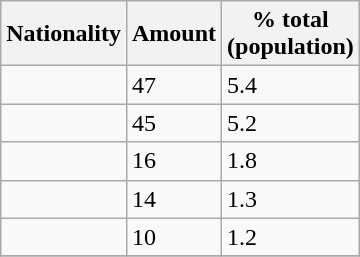<table class="wikitable floatright">
<tr>
<th>Nationality</th>
<th>Amount</th>
<th>% total<br>(population)</th>
</tr>
<tr>
<td></td>
<td>47</td>
<td>5.4</td>
</tr>
<tr>
<td></td>
<td>45</td>
<td>5.2</td>
</tr>
<tr>
<td></td>
<td>16</td>
<td>1.8</td>
</tr>
<tr>
<td></td>
<td>14</td>
<td>1.3</td>
</tr>
<tr>
<td></td>
<td>10</td>
<td>1.2</td>
</tr>
<tr>
</tr>
</table>
